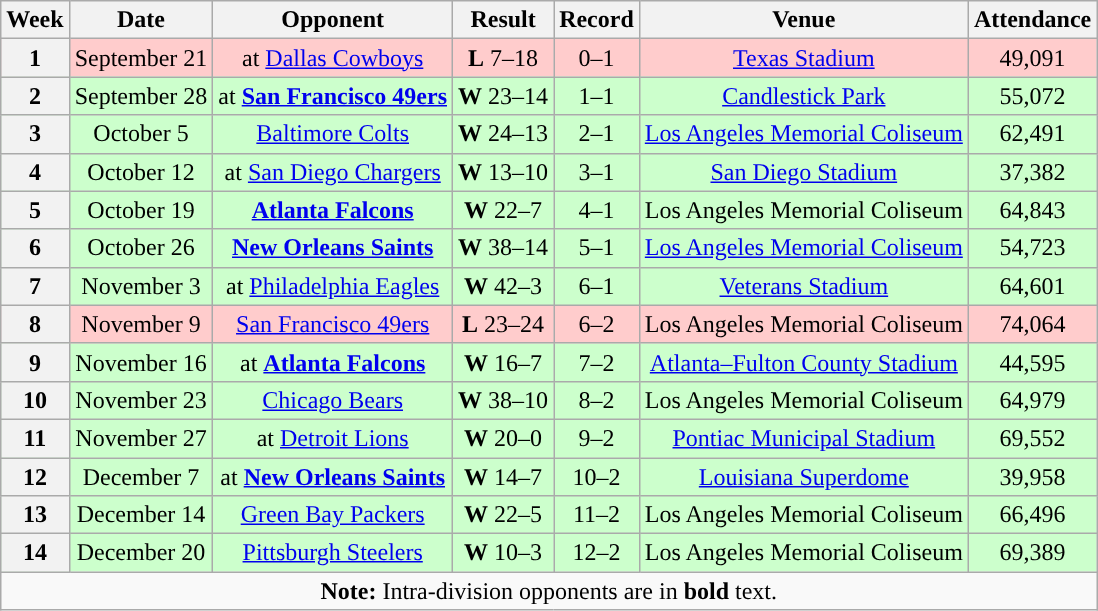<table class="wikitable" style="text-align:center">
<tr>
<th>Week</th>
<th>Date</th>
<th>Opponent</th>
<th>Result</th>
<th>Record</th>
<th>Venue</th>
<th>Attendance</th>
</tr>
<tr style="background:#fcc">
<th>1</th>
<td>September 21</td>
<td>at <a href='#'>Dallas Cowboys</a></td>
<td><strong>L</strong> 7–18</td>
<td>0–1</td>
<td><a href='#'>Texas Stadium</a></td>
<td>49,091</td>
</tr>
<tr style="background:#cfc">
<th>2</th>
<td>September 28</td>
<td>at <strong><a href='#'>San Francisco 49ers</a></strong></td>
<td><strong>W</strong> 23–14</td>
<td>1–1</td>
<td><a href='#'>Candlestick Park</a></td>
<td>55,072</td>
</tr>
<tr style="background:#cfc">
<th>3</th>
<td>October 5</td>
<td><a href='#'>Baltimore Colts</a></td>
<td><strong>W</strong> 24–13</td>
<td>2–1</td>
<td><a href='#'>Los Angeles Memorial Coliseum</a></td>
<td>62,491</td>
</tr>
<tr style="background:#cfc">
<th>4</th>
<td>October 12</td>
<td>at <a href='#'>San Diego Chargers</a></td>
<td><strong>W</strong> 13–10</td>
<td>3–1</td>
<td><a href='#'>San Diego Stadium</a></td>
<td>37,382</td>
</tr>
<tr style="background:#cfc">
<th>5</th>
<td>October 19</td>
<td><strong><a href='#'>Atlanta Falcons</a></strong></td>
<td><strong>W</strong> 22–7</td>
<td>4–1</td>
<td>Los Angeles Memorial Coliseum</td>
<td>64,843</td>
</tr>
<tr style="background:#cfc">
<th>6</th>
<td>October 26</td>
<td><strong><a href='#'>New Orleans Saints</a></strong></td>
<td><strong>W</strong> 38–14</td>
<td>5–1</td>
<td><a href='#'>Los Angeles Memorial Coliseum</a></td>
<td>54,723</td>
</tr>
<tr style="background:#cfc">
<th>7</th>
<td>November 3</td>
<td>at <a href='#'>Philadelphia Eagles</a></td>
<td><strong>W</strong> 42–3</td>
<td>6–1</td>
<td><a href='#'>Veterans Stadium</a></td>
<td>64,601</td>
</tr>
<tr style="background:#fcc">
<th>8</th>
<td>November 9</td>
<td><a href='#'>San Francisco 49ers</a></td>
<td><strong>L</strong> 23–24</td>
<td>6–2</td>
<td>Los Angeles Memorial Coliseum</td>
<td>74,064</td>
</tr>
<tr style="background:#cfc">
<th>9</th>
<td>November 16</td>
<td>at <strong><a href='#'>Atlanta Falcons</a></strong></td>
<td><strong>W</strong> 16–7</td>
<td>7–2</td>
<td><a href='#'>Atlanta–Fulton County Stadium</a></td>
<td>44,595</td>
</tr>
<tr style="background:#cfc">
<th>10</th>
<td>November 23</td>
<td><a href='#'>Chicago Bears</a></td>
<td><strong>W</strong> 38–10</td>
<td>8–2</td>
<td>Los Angeles Memorial Coliseum</td>
<td>64,979</td>
</tr>
<tr style="background:#cfc">
<th>11</th>
<td>November 27</td>
<td>at <a href='#'>Detroit Lions</a></td>
<td><strong>W</strong> 20–0</td>
<td>9–2</td>
<td><a href='#'>Pontiac Municipal Stadium</a></td>
<td>69,552</td>
</tr>
<tr style="background:#cfc">
<th>12</th>
<td>December 7</td>
<td>at <strong><a href='#'>New Orleans Saints</a></strong></td>
<td><strong>W</strong> 14–7</td>
<td>10–2</td>
<td><a href='#'>Louisiana Superdome</a></td>
<td>39,958</td>
</tr>
<tr style="background:#cfc">
<th>13</th>
<td>December 14</td>
<td><a href='#'>Green Bay Packers</a></td>
<td><strong>W</strong> 22–5</td>
<td>11–2</td>
<td>Los Angeles Memorial Coliseum</td>
<td>66,496</td>
</tr>
<tr style="background:#cfc">
<th>14</th>
<td>December 20</td>
<td><a href='#'>Pittsburgh Steelers</a></td>
<td><strong>W</strong> 10–3</td>
<td>12–2</td>
<td>Los Angeles Memorial Coliseum</td>
<td>69,389</td>
</tr>
<tr>
<td colspan="8"><strong>Note:</strong> Intra-division opponents are in <strong>bold</strong> text.</td>
</tr>
</table>
